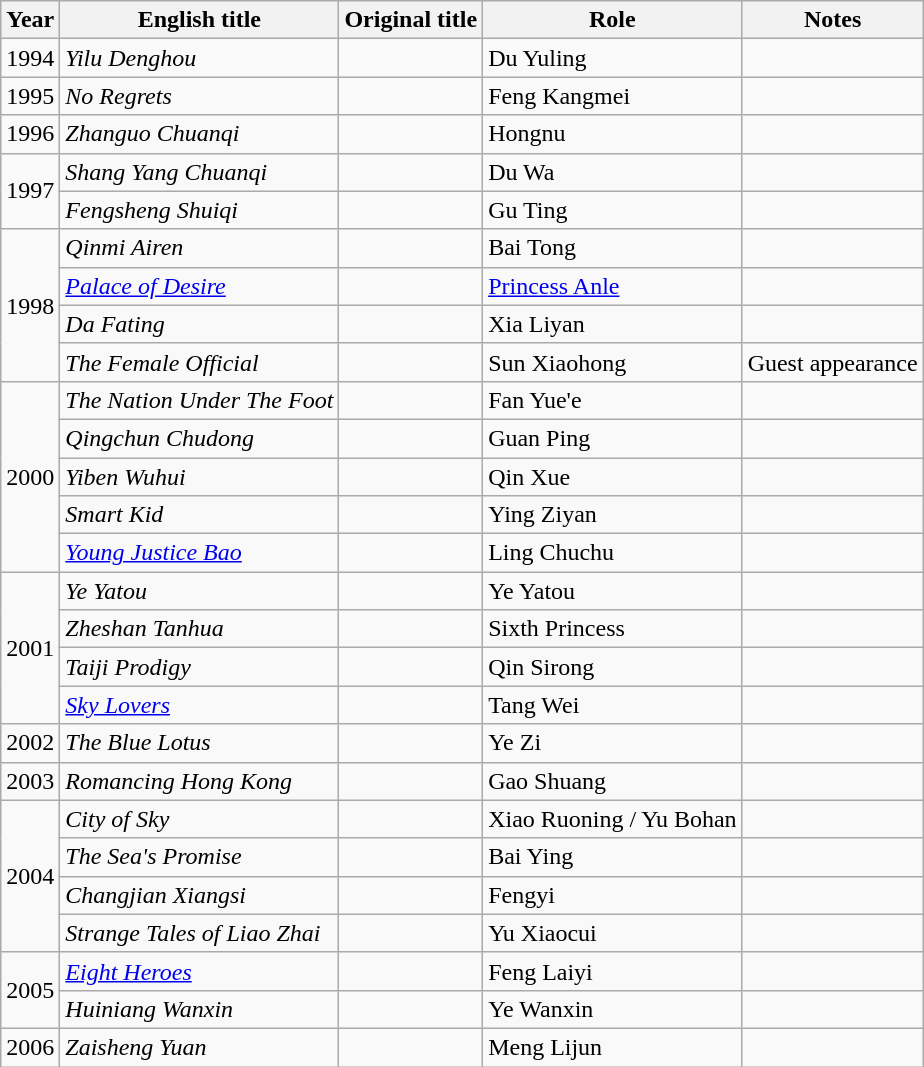<table class="wikitable sortable">
<tr>
<th>Year</th>
<th>English title</th>
<th>Original title</th>
<th>Role</th>
<th class="unsortable">Notes</th>
</tr>
<tr>
<td>1994</td>
<td><em>Yilu Denghou</em></td>
<td></td>
<td>Du Yuling</td>
<td></td>
</tr>
<tr>
<td>1995</td>
<td><em>No Regrets</em></td>
<td></td>
<td>Feng Kangmei</td>
<td></td>
</tr>
<tr>
<td>1996</td>
<td><em>Zhanguo Chuanqi</em></td>
<td></td>
<td>Hongnu</td>
<td></td>
</tr>
<tr>
<td rowspan=2>1997</td>
<td><em>Shang Yang Chuanqi</em></td>
<td></td>
<td>Du Wa</td>
<td></td>
</tr>
<tr>
<td><em>Fengsheng Shuiqi</em></td>
<td></td>
<td>Gu Ting</td>
<td></td>
</tr>
<tr>
<td rowspan=4>1998</td>
<td><em>Qinmi Airen</em></td>
<td></td>
<td>Bai Tong</td>
<td></td>
</tr>
<tr>
<td><em><a href='#'>Palace of Desire</a></em></td>
<td></td>
<td><a href='#'>Princess Anle</a></td>
<td></td>
</tr>
<tr>
<td><em>Da Fating</em></td>
<td></td>
<td>Xia Liyan</td>
<td></td>
</tr>
<tr>
<td><em>The Female Official</em></td>
<td></td>
<td>Sun Xiaohong</td>
<td>Guest appearance</td>
</tr>
<tr>
<td rowspan=5>2000</td>
<td><em>The Nation Under The Foot</em></td>
<td></td>
<td>Fan Yue'e</td>
<td></td>
</tr>
<tr>
<td><em>Qingchun Chudong</em></td>
<td></td>
<td>Guan Ping</td>
<td></td>
</tr>
<tr>
<td><em>Yiben Wuhui</em></td>
<td></td>
<td>Qin Xue</td>
<td></td>
</tr>
<tr>
<td><em>Smart Kid</em></td>
<td></td>
<td>Ying Ziyan</td>
<td></td>
</tr>
<tr>
<td><em><a href='#'>Young Justice Bao</a></em></td>
<td></td>
<td>Ling Chuchu</td>
<td></td>
</tr>
<tr>
<td rowspan=4>2001</td>
<td><em>Ye Yatou</em></td>
<td></td>
<td>Ye Yatou</td>
<td></td>
</tr>
<tr>
<td><em>Zheshan Tanhua</em></td>
<td></td>
<td>Sixth Princess</td>
<td></td>
</tr>
<tr>
<td><em>Taiji Prodigy</em></td>
<td></td>
<td>Qin Sirong</td>
<td></td>
</tr>
<tr>
<td><em><a href='#'>Sky Lovers</a></em></td>
<td></td>
<td>Tang Wei</td>
<td></td>
</tr>
<tr>
<td>2002</td>
<td><em>The Blue Lotus</em></td>
<td></td>
<td>Ye Zi</td>
<td></td>
</tr>
<tr>
<td>2003</td>
<td><em>Romancing Hong Kong</em></td>
<td></td>
<td>Gao Shuang</td>
<td></td>
</tr>
<tr>
<td rowspan=4>2004</td>
<td><em>City of Sky</em></td>
<td></td>
<td>Xiao Ruoning / Yu Bohan</td>
<td></td>
</tr>
<tr>
<td><em>The Sea's Promise</em></td>
<td></td>
<td>Bai Ying</td>
<td></td>
</tr>
<tr>
<td><em>Changjian Xiangsi</em></td>
<td></td>
<td>Fengyi</td>
<td></td>
</tr>
<tr>
<td><em>Strange Tales of Liao Zhai</em></td>
<td></td>
<td>Yu Xiaocui</td>
<td></td>
</tr>
<tr>
<td rowspan=2>2005</td>
<td><em><a href='#'>Eight Heroes</a></em></td>
<td></td>
<td>Feng Laiyi</td>
<td></td>
</tr>
<tr>
<td><em>Huiniang Wanxin</em></td>
<td></td>
<td>Ye Wanxin</td>
<td></td>
</tr>
<tr>
<td>2006</td>
<td><em>Zaisheng Yuan</em></td>
<td></td>
<td>Meng Lijun</td>
<td></td>
</tr>
</table>
